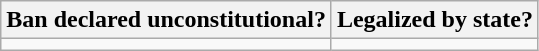<table class="wikitable">
<tr>
<th>Ban declared unconstitutional?</th>
<th>Legalized by state?</th>
</tr>
<tr>
<td></td>
<td></td>
</tr>
</table>
